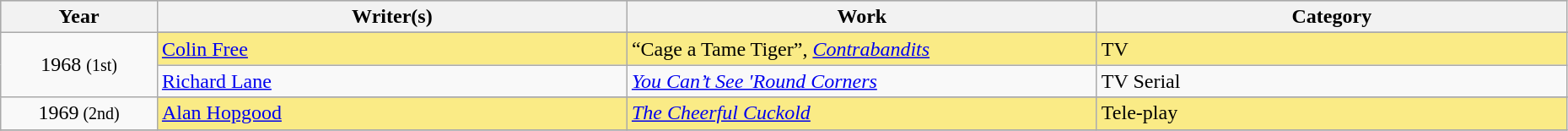<table class="wikitable" style="width:98%;">
<tr style="background:#bebebe;">
<th style="width:10%;">Year</th>
<th style="width:30%;">Writer(s)</th>
<th style="width:30%;">Work</th>
<th style="width:30%;">Category</th>
</tr>
<tr>
<td rowspan=3 style="text-align:center">1968 <small>(1st)</small></td>
</tr>
<tr style="background:#FAEB86"|>
<td><a href='#'>Colin Free</a></td>
<td>“Cage a Tame Tiger”, <em><a href='#'>Contrabandits</a></em></td>
<td>TV</td>
</tr>
<tr>
<td><a href='#'>Richard Lane</a></td>
<td><em><a href='#'>You Can’t See 'Round Corners</a></em></td>
<td>TV Serial</td>
</tr>
<tr>
<td rowspan=2 style="text-align:center">1969<small> (2nd)</small></td>
</tr>
<tr style="background:#FAEB86"|>
<td><a href='#'>Alan Hopgood</a></td>
<td><em><a href='#'>The Cheerful Cuckold</a></em></td>
<td>Tele-play</td>
</tr>
<tr>
</tr>
</table>
